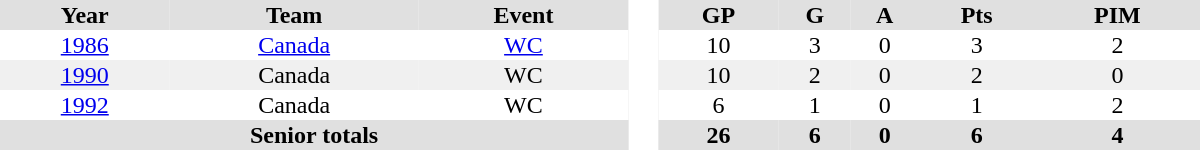<table border="0" cellpadding="1" cellspacing="0" style="text-align:center; width:50em">
<tr ALIGN="center" bgcolor="#e0e0e0">
<th>Year</th>
<th>Team</th>
<th>Event</th>
<th rowspan="99" bgcolor="#ffffff"> </th>
<th>GP</th>
<th>G</th>
<th>A</th>
<th>Pts</th>
<th>PIM</th>
</tr>
<tr>
<td><a href='#'>1986</a></td>
<td><a href='#'>Canada</a></td>
<td><a href='#'>WC</a></td>
<td>10</td>
<td>3</td>
<td>0</td>
<td>3</td>
<td>2</td>
</tr>
<tr bgcolor="#f0f0f0">
<td><a href='#'>1990</a></td>
<td>Canada</td>
<td>WC</td>
<td>10</td>
<td>2</td>
<td>0</td>
<td>2</td>
<td>0</td>
</tr>
<tr>
<td><a href='#'>1992</a></td>
<td>Canada</td>
<td>WC</td>
<td>6</td>
<td>1</td>
<td>0</td>
<td>1</td>
<td>2</td>
</tr>
<tr bgcolor="#e0e0e0">
<th colspan=3>Senior totals</th>
<th>26</th>
<th>6</th>
<th>0</th>
<th>6</th>
<th>4</th>
</tr>
</table>
